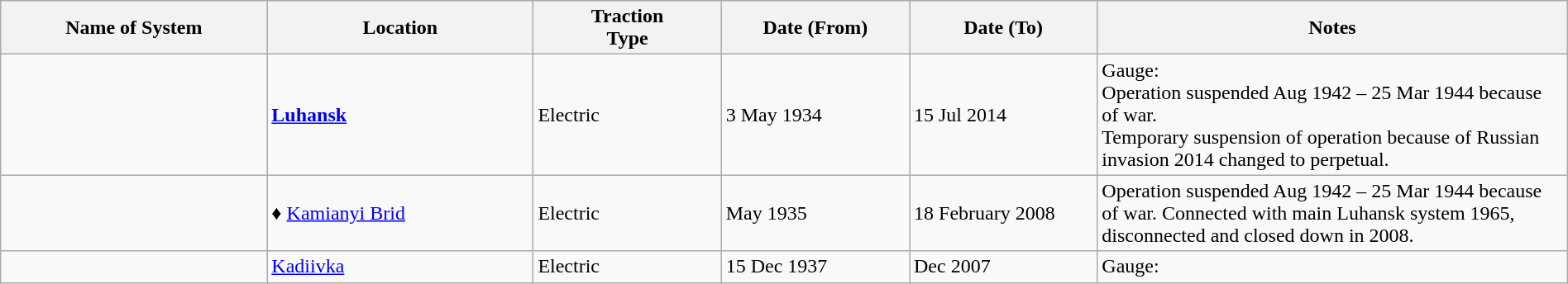<table class="wikitable" style="width:100%;">
<tr>
<th style="width:17%;">Name of System</th>
<th style="width:17%;">Location</th>
<th style="width:12%;">Traction<br>Type</th>
<th style="width:12%;">Date (From)</th>
<th style="width:12%;">Date (To)</th>
<th style="width:30%;">Notes</th>
</tr>
<tr>
<td><strong></strong></td>
<td><strong><a href='#'>Luhansk</a></strong></td>
<td>Electric</td>
<td>3 May 1934</td>
<td>15 Jul 2014</td>
<td>Gauge: <br>Operation suspended Aug 1942 – 25 Mar 1944 because of war.<br>Temporary suspension of operation because of Russian invasion 2014 changed to perpetual.</td>
</tr>
<tr>
<td> </td>
<td>♦ <a href='#'>Kamianyi Brid</a></td>
<td>Electric</td>
<td>May 1935</td>
<td>18 February 2008</td>
<td>Operation suspended Aug 1942 – 25 Mar 1944 because of war. Connected with main Luhansk system 1965, disconnected and closed down in 2008.</td>
</tr>
<tr>
<td> </td>
<td><a href='#'>Kadiivka</a></td>
<td>Electric</td>
<td>15 Dec 1937</td>
<td>Dec 2007</td>
<td>Gauge: </td>
</tr>
</table>
